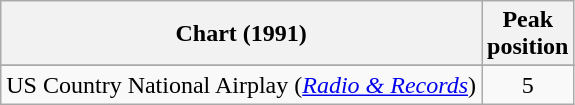<table class="wikitable sortable">
<tr>
<th align="left">Chart (1991)</th>
<th align="center">Peak<br>position</th>
</tr>
<tr>
</tr>
<tr>
</tr>
<tr>
<td scope="row">US Country National Airplay (<em><a href='#'>Radio & Records</a></em>)</td>
<td align="center">5</td>
</tr>
</table>
